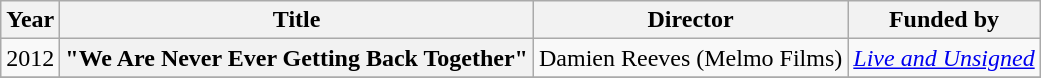<table class="wikitable plainrowheaders" style="text-align:center;">
<tr>
<th scope="col">Year</th>
<th scope="col">Title</th>
<th scope="col">Director</th>
<th scope="col">Funded by</th>
</tr>
<tr>
<td>2012</td>
<th scope="row">"We Are Never Ever Getting Back Together"</th>
<td>Damien Reeves (Melmo Films)</td>
<td><em><a href='#'>Live and Unsigned</a></em></td>
</tr>
<tr>
</tr>
</table>
